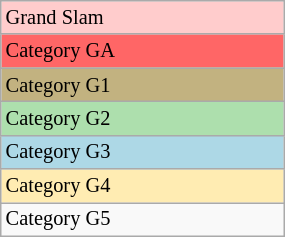<table class="wikitable" style="font-size:85%;" width=15%>
<tr bgcolor=#ffcccc>
<td>Grand Slam</td>
</tr>
<tr bgcolor=#FF6666>
<td>Category GA</td>
</tr>
<tr bgcolor=#C2B280>
<td>Category G1</td>
</tr>
<tr bgcolor="#ADDFAD">
<td>Category G2</td>
</tr>
<tr bgcolor="lightblue">
<td>Category G3</td>
</tr>
<tr bgcolor=#ffecb2>
<td>Category G4</td>
</tr>
<tr>
<td>Category G5</td>
</tr>
</table>
